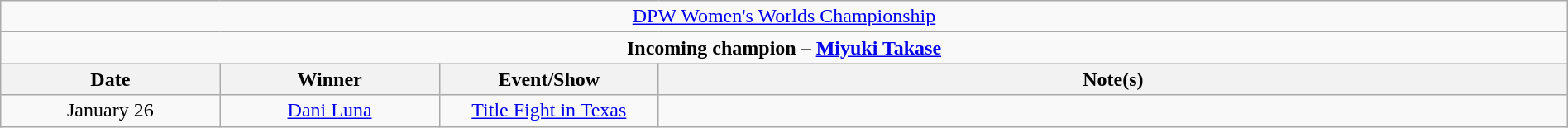<table class="wikitable" style="text-align:center; width:100%;">
<tr>
<td colspan="4" style="text-align: center;"><a href='#'>DPW Women's Worlds Championship</a></td>
</tr>
<tr>
<td colspan="4" style="text-align: center;"><strong>Incoming champion – <a href='#'>Miyuki Takase</a></strong></td>
</tr>
<tr>
<th width=14%>Date</th>
<th width=14%>Winner</th>
<th width=14%>Event/Show</th>
<th width=58%>Note(s)</th>
</tr>
<tr>
<td>January 26<br></td>
<td><a href='#'>Dani Luna</a></td>
<td><a href='#'>Title Fight in Texas</a></td>
<td></td>
</tr>
</table>
